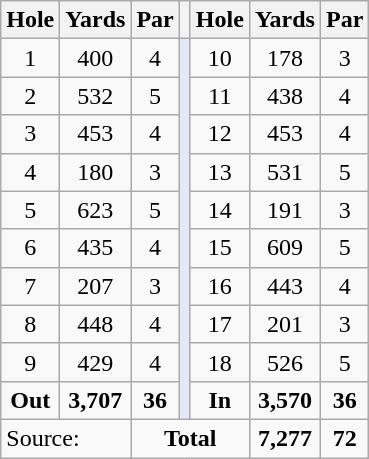<table class="wikitable" style="text-align:center;">
<tr>
<th>Hole</th>
<th>Yards</th>
<th>Par</th>
<th></th>
<th>Hole</th>
<th>Yards</th>
<th>Par</th>
</tr>
<tr>
<td>1</td>
<td>400</td>
<td>4</td>
<td rowspan=10 style="background:#E6E8FA;"></td>
<td>10</td>
<td>178</td>
<td>3</td>
</tr>
<tr>
<td>2</td>
<td>532</td>
<td>5</td>
<td>11</td>
<td>438</td>
<td>4</td>
</tr>
<tr>
<td>3</td>
<td>453</td>
<td>4</td>
<td>12</td>
<td>453</td>
<td>4</td>
</tr>
<tr>
<td>4</td>
<td>180</td>
<td>3</td>
<td>13</td>
<td>531</td>
<td>5</td>
</tr>
<tr>
<td>5</td>
<td>623</td>
<td>5</td>
<td>14</td>
<td>191</td>
<td>3</td>
</tr>
<tr>
<td>6</td>
<td>435</td>
<td>4</td>
<td>15</td>
<td>609</td>
<td>5</td>
</tr>
<tr>
<td>7</td>
<td>207</td>
<td>3</td>
<td>16</td>
<td>443</td>
<td>4</td>
</tr>
<tr>
<td>8</td>
<td>448</td>
<td>4</td>
<td>17</td>
<td>201</td>
<td>3</td>
</tr>
<tr>
<td>9</td>
<td>429</td>
<td>4</td>
<td>18</td>
<td>526</td>
<td>5</td>
</tr>
<tr>
<td><strong>Out</strong></td>
<td><strong>3,707</strong></td>
<td><strong>36</strong></td>
<td><strong>In</strong></td>
<td><strong>3,570</strong></td>
<td><strong>36</strong></td>
</tr>
<tr>
<td colspan="2" style="text-align:left;">Source:</td>
<td colspan=3><strong>Total</strong></td>
<td><strong>7,277</strong></td>
<td><strong>72</strong></td>
</tr>
</table>
